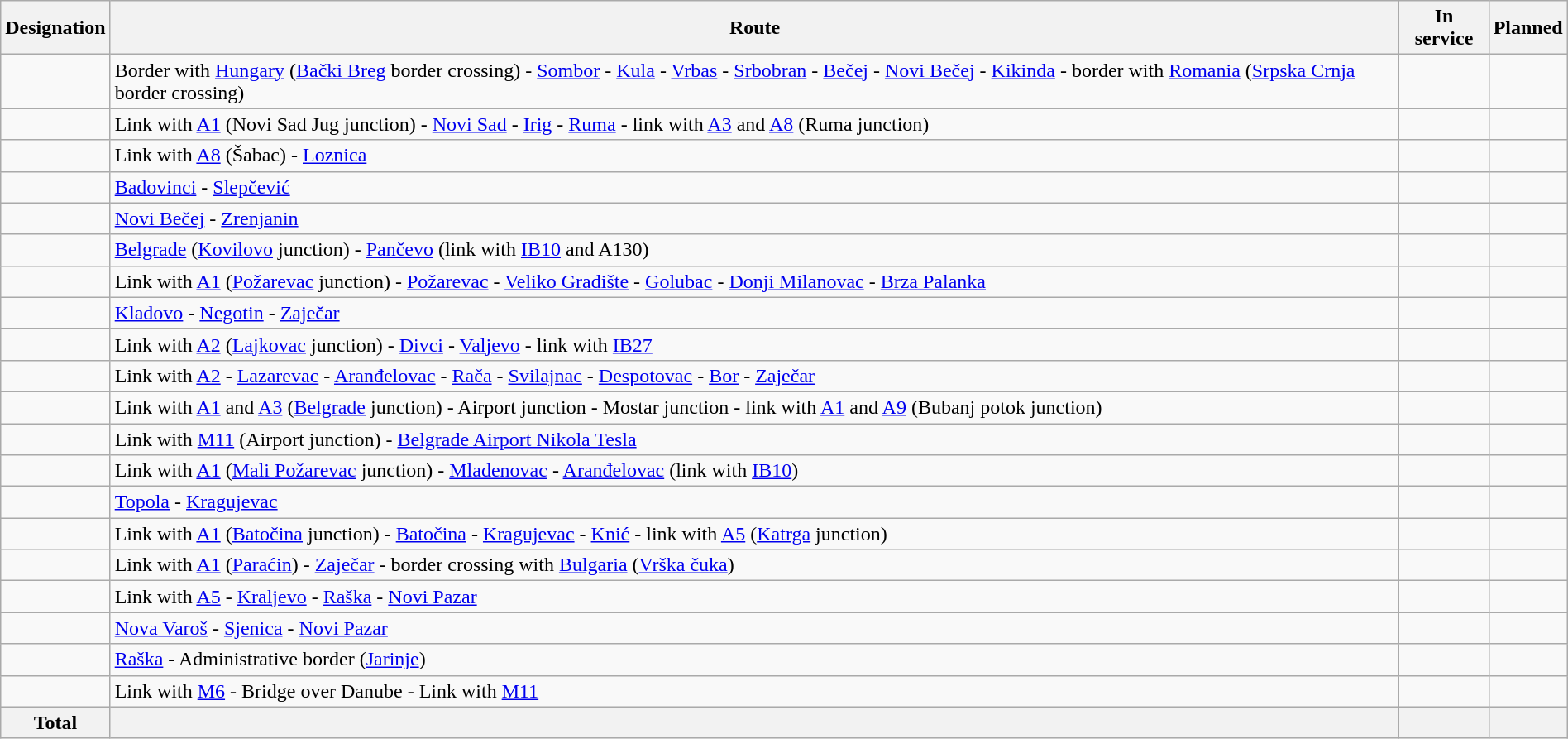<table class="wikitable" style="margin:auto;">
<tr>
<th>Designation</th>
<th>Route</th>
<th>In service</th>
<th>Planned</th>
</tr>
<tr>
<td></td>
<td>Border with <a href='#'>Hungary</a> (<a href='#'>Bački Breg</a> border crossing) - <a href='#'>Sombor</a> - <a href='#'>Kula</a> - <a href='#'>Vrbas</a> - <a href='#'>Srbobran</a> - <a href='#'>Bečej</a> - <a href='#'>Novi Bečej</a> - <a href='#'>Kikinda</a> - border with <a href='#'>Romania</a> (<a href='#'>Srpska Crnja</a> border crossing)</td>
<td></td>
<td></td>
</tr>
<tr>
<td></td>
<td>Link with <a href='#'>A1</a> (Novi Sad Jug junction) - <a href='#'>Novi Sad</a> - <a href='#'>Irig</a> - <a href='#'>Ruma</a> - link with <a href='#'>A3</a> and <a href='#'>A8</a> (Ruma junction)</td>
<td></td>
<td></td>
</tr>
<tr>
<td></td>
<td>Link with <a href='#'>A8</a> (Šabac) - <a href='#'>Loznica</a></td>
<td></td>
<td></td>
</tr>
<tr>
<td></td>
<td><a href='#'>Badovinci</a> - <a href='#'>Slepčević</a></td>
<td></td>
<td></td>
</tr>
<tr>
<td></td>
<td><a href='#'>Novi Bečej</a> - <a href='#'>Zrenjanin</a></td>
<td></td>
<td></td>
</tr>
<tr>
<td></td>
<td><a href='#'>Belgrade</a> (<a href='#'>Kovilovo</a> junction) - <a href='#'>Pančevo</a> (link with <a href='#'>IB10</a> and A130)</td>
<td></td>
<td></td>
</tr>
<tr>
<td></td>
<td>Link with <a href='#'>A1</a> (<a href='#'>Požarevac</a> junction) - <a href='#'>Požarevac</a> - <a href='#'>Veliko Gradište</a> - <a href='#'>Golubac</a> - <a href='#'>Donji Milanovac</a> - <a href='#'>Brza Palanka</a></td>
<td></td>
<td></td>
</tr>
<tr>
<td></td>
<td><a href='#'>Kladovo</a> - <a href='#'>Negotin</a> - <a href='#'>Zaječar</a></td>
<td></td>
<td></td>
</tr>
<tr>
<td></td>
<td>Link with <a href='#'>A2</a> (<a href='#'>Lajkovac</a> junction) - <a href='#'>Divci</a> - <a href='#'>Valjevo</a> - link with <a href='#'>IB27</a></td>
<td></td>
<td></td>
</tr>
<tr>
<td></td>
<td>Link with <a href='#'>A2</a> - <a href='#'>Lazarevac</a> - <a href='#'>Aranđelovac</a> - <a href='#'>Rača</a> - <a href='#'>Svilajnac</a> - <a href='#'>Despotovac</a> - <a href='#'>Bor</a> - <a href='#'>Zaječar</a></td>
<td></td>
<td></td>
</tr>
<tr>
<td></td>
<td>Link with <a href='#'>A1</a> and <a href='#'>A3</a> (<a href='#'>Belgrade</a> junction) - Airport junction - Mostar junction - link with <a href='#'>A1</a> and <a href='#'>A9</a> (Bubanj potok junction)</td>
<td></td>
<td></td>
</tr>
<tr>
<td></td>
<td>Link with <a href='#'>M11</a> (Airport junction) - <a href='#'>Belgrade Airport Nikola Tesla</a></td>
<td></td>
<td></td>
</tr>
<tr>
<td></td>
<td>Link with <a href='#'>A1</a> (<a href='#'>Mali Požarevac</a> junction) - <a href='#'>Mladenovac</a> - <a href='#'>Aranđelovac</a> (link with <a href='#'>IB10</a>)</td>
<td></td>
<td></td>
</tr>
<tr>
<td></td>
<td><a href='#'>Topola</a> - <a href='#'>Kragujevac</a></td>
<td></td>
<td></td>
</tr>
<tr>
<td></td>
<td>Link with <a href='#'>A1</a> (<a href='#'>Batočina</a> junction) - <a href='#'>Batočina</a> - <a href='#'>Kragujevac</a> - <a href='#'>Knić</a> - link with <a href='#'>A5</a> (<a href='#'>Katrga</a> junction)</td>
<td></td>
<td></td>
</tr>
<tr>
<td></td>
<td>Link with <a href='#'>A1</a> (<a href='#'>Paraćin</a>) - <a href='#'>Zaječar</a> - border crossing with <a href='#'>Bulgaria</a> (<a href='#'>Vrška čuka</a>)</td>
<td></td>
<td></td>
</tr>
<tr>
<td></td>
<td>Link with <a href='#'>A5</a> - <a href='#'>Kraljevo</a> - <a href='#'>Raška</a> - <a href='#'>Novi Pazar</a></td>
<td></td>
<td></td>
</tr>
<tr>
<td></td>
<td><a href='#'>Nova Varoš</a> - <a href='#'>Sjenica</a> - <a href='#'>Novi Pazar</a></td>
<td></td>
<td></td>
</tr>
<tr>
<td></td>
<td><a href='#'>Raška</a> - Administrative border (<a href='#'>Jarinje</a>)</td>
<td></td>
<td></td>
</tr>
<tr>
<td></td>
<td>Link with <a href='#'>M6</a> - Bridge over Danube - Link with <a href='#'>M11</a></td>
<td></td>
<td></td>
</tr>
<tr>
<th><strong>Total</strong></th>
<th></th>
<th></th>
<th></th>
</tr>
</table>
